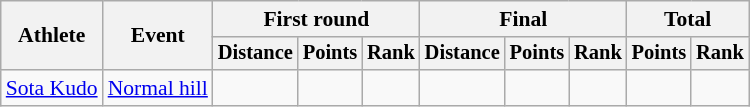<table class="wikitable" style="font-size:90%">
<tr>
<th rowspan=2>Athlete</th>
<th rowspan=2>Event</th>
<th colspan=3>First round</th>
<th colspan=3>Final</th>
<th colspan=2>Total</th>
</tr>
<tr style="font-size:95%">
<th>Distance</th>
<th>Points</th>
<th>Rank</th>
<th>Distance</th>
<th>Points</th>
<th>Rank</th>
<th>Points</th>
<th>Rank</th>
</tr>
<tr align=center>
<td align=left><a href='#'>Sota Kudo</a></td>
<td align=left><a href='#'>Normal hill</a></td>
<td></td>
<td></td>
<td></td>
<td></td>
<td></td>
<td></td>
<td></td>
<td></td>
</tr>
</table>
